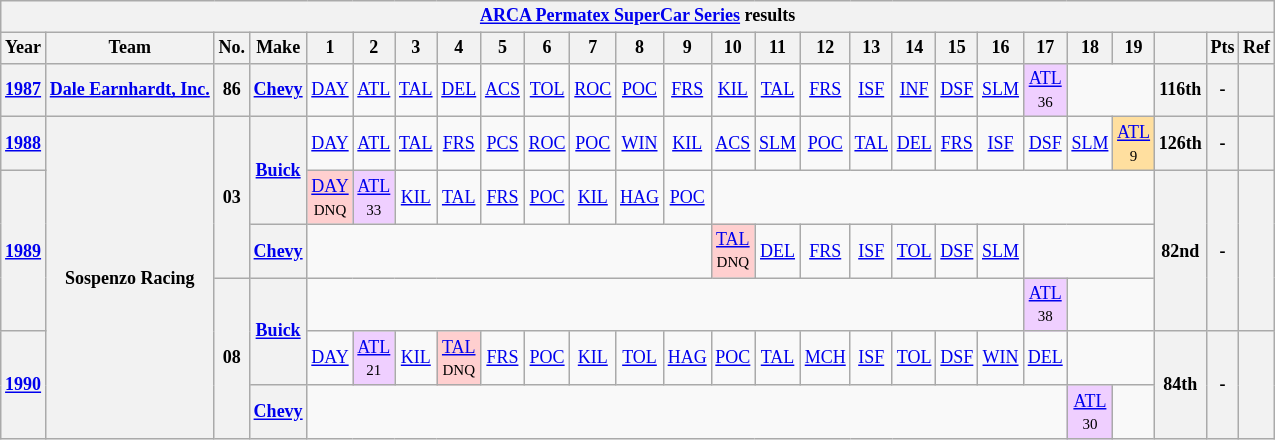<table class="wikitable" style="text-align:center; font-size:75%">
<tr>
<th colspan=45><a href='#'>ARCA Permatex SuperCar Series</a> results</th>
</tr>
<tr>
<th>Year</th>
<th>Team</th>
<th>No.</th>
<th>Make</th>
<th>1</th>
<th>2</th>
<th>3</th>
<th>4</th>
<th>5</th>
<th>6</th>
<th>7</th>
<th>8</th>
<th>9</th>
<th>10</th>
<th>11</th>
<th>12</th>
<th>13</th>
<th>14</th>
<th>15</th>
<th>16</th>
<th>17</th>
<th>18</th>
<th>19</th>
<th></th>
<th>Pts</th>
<th>Ref</th>
</tr>
<tr>
<th><a href='#'>1987</a></th>
<th><a href='#'>Dale Earnhardt, Inc.</a></th>
<th>86</th>
<th><a href='#'>Chevy</a></th>
<td><a href='#'>DAY</a></td>
<td><a href='#'>ATL</a></td>
<td><a href='#'>TAL</a></td>
<td><a href='#'>DEL</a></td>
<td><a href='#'>ACS</a></td>
<td><a href='#'>TOL</a></td>
<td><a href='#'>ROC</a></td>
<td><a href='#'>POC</a></td>
<td><a href='#'>FRS</a></td>
<td><a href='#'>KIL</a></td>
<td><a href='#'>TAL</a></td>
<td><a href='#'>FRS</a></td>
<td><a href='#'>ISF</a></td>
<td><a href='#'>INF</a></td>
<td><a href='#'>DSF</a></td>
<td><a href='#'>SLM</a></td>
<td style="background:#EFCFFF;"><a href='#'>ATL</a><br><small>36</small></td>
<td colspan=2></td>
<th>116th</th>
<th>-</th>
<th></th>
</tr>
<tr>
<th><a href='#'>1988</a></th>
<th rowspan=6>Sospenzo Racing</th>
<th rowspan=3>03</th>
<th rowspan=2><a href='#'>Buick</a></th>
<td><a href='#'>DAY</a></td>
<td><a href='#'>ATL</a></td>
<td><a href='#'>TAL</a></td>
<td><a href='#'>FRS</a></td>
<td><a href='#'>PCS</a></td>
<td><a href='#'>ROC</a></td>
<td><a href='#'>POC</a></td>
<td><a href='#'>WIN</a></td>
<td><a href='#'>KIL</a></td>
<td><a href='#'>ACS</a></td>
<td><a href='#'>SLM</a></td>
<td><a href='#'>POC</a></td>
<td><a href='#'>TAL</a></td>
<td><a href='#'>DEL</a></td>
<td><a href='#'>FRS</a></td>
<td><a href='#'>ISF</a></td>
<td><a href='#'>DSF</a></td>
<td><a href='#'>SLM</a></td>
<td style="background:#FFDF9F;"><a href='#'>ATL</a><br><small>9</small></td>
<th>126th</th>
<th>-</th>
<th></th>
</tr>
<tr>
<th rowspan=3><a href='#'>1989</a></th>
<td style="background:#FFCFCF;"><a href='#'>DAY</a><br><small>DNQ</small></td>
<td style="background:#EFCFFF;"><a href='#'>ATL</a><br><small>33</small></td>
<td><a href='#'>KIL</a></td>
<td><a href='#'>TAL</a></td>
<td><a href='#'>FRS</a></td>
<td><a href='#'>POC</a></td>
<td><a href='#'>KIL</a></td>
<td><a href='#'>HAG</a></td>
<td><a href='#'>POC</a></td>
<td colspan=10></td>
<th rowspan=3>82nd</th>
<th rowspan=3>-</th>
<th rowspan=3></th>
</tr>
<tr>
<th><a href='#'>Chevy</a></th>
<td colspan=9></td>
<td style="background:#FFCFCF;"><a href='#'>TAL</a><br><small>DNQ</small></td>
<td><a href='#'>DEL</a></td>
<td><a href='#'>FRS</a></td>
<td><a href='#'>ISF</a></td>
<td><a href='#'>TOL</a></td>
<td><a href='#'>DSF</a></td>
<td><a href='#'>SLM</a></td>
<td colspan=3></td>
</tr>
<tr>
<th rowspan=3>08</th>
<th rowspan=2><a href='#'>Buick</a></th>
<td colspan=16></td>
<td style="background:#EFCFFF;"><a href='#'>ATL</a><br><small>38</small></td>
<td colspan=2></td>
</tr>
<tr>
<th rowspan=2><a href='#'>1990</a></th>
<td><a href='#'>DAY</a></td>
<td style="background:#EFCFFF;"><a href='#'>ATL</a><br><small>21</small></td>
<td><a href='#'>KIL</a></td>
<td style="background:#FFCFCF;"><a href='#'>TAL</a><br><small>DNQ</small></td>
<td><a href='#'>FRS</a></td>
<td><a href='#'>POC</a></td>
<td><a href='#'>KIL</a></td>
<td><a href='#'>TOL</a></td>
<td><a href='#'>HAG</a></td>
<td><a href='#'>POC</a></td>
<td><a href='#'>TAL</a></td>
<td><a href='#'>MCH</a></td>
<td><a href='#'>ISF</a></td>
<td><a href='#'>TOL</a></td>
<td><a href='#'>DSF</a></td>
<td><a href='#'>WIN</a></td>
<td><a href='#'>DEL</a></td>
<td colspan=2></td>
<th rowspan=2>84th</th>
<th rowspan=2>-</th>
<th rowspan=2></th>
</tr>
<tr>
<th><a href='#'>Chevy</a></th>
<td colspan=17></td>
<td style="background:#EFCFFF;"><a href='#'>ATL</a><br><small>30</small></td>
<td></td>
</tr>
</table>
